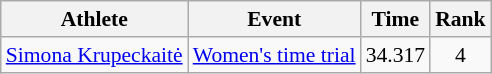<table class=wikitable style="font-size:90%">
<tr>
<th>Athlete</th>
<th>Event</th>
<th>Time</th>
<th>Rank</th>
</tr>
<tr align=center>
<td align=left><a href='#'>Simona Krupeckaitė</a></td>
<td align=left><a href='#'>Women's time trial</a></td>
<td>34.317</td>
<td>4</td>
</tr>
</table>
